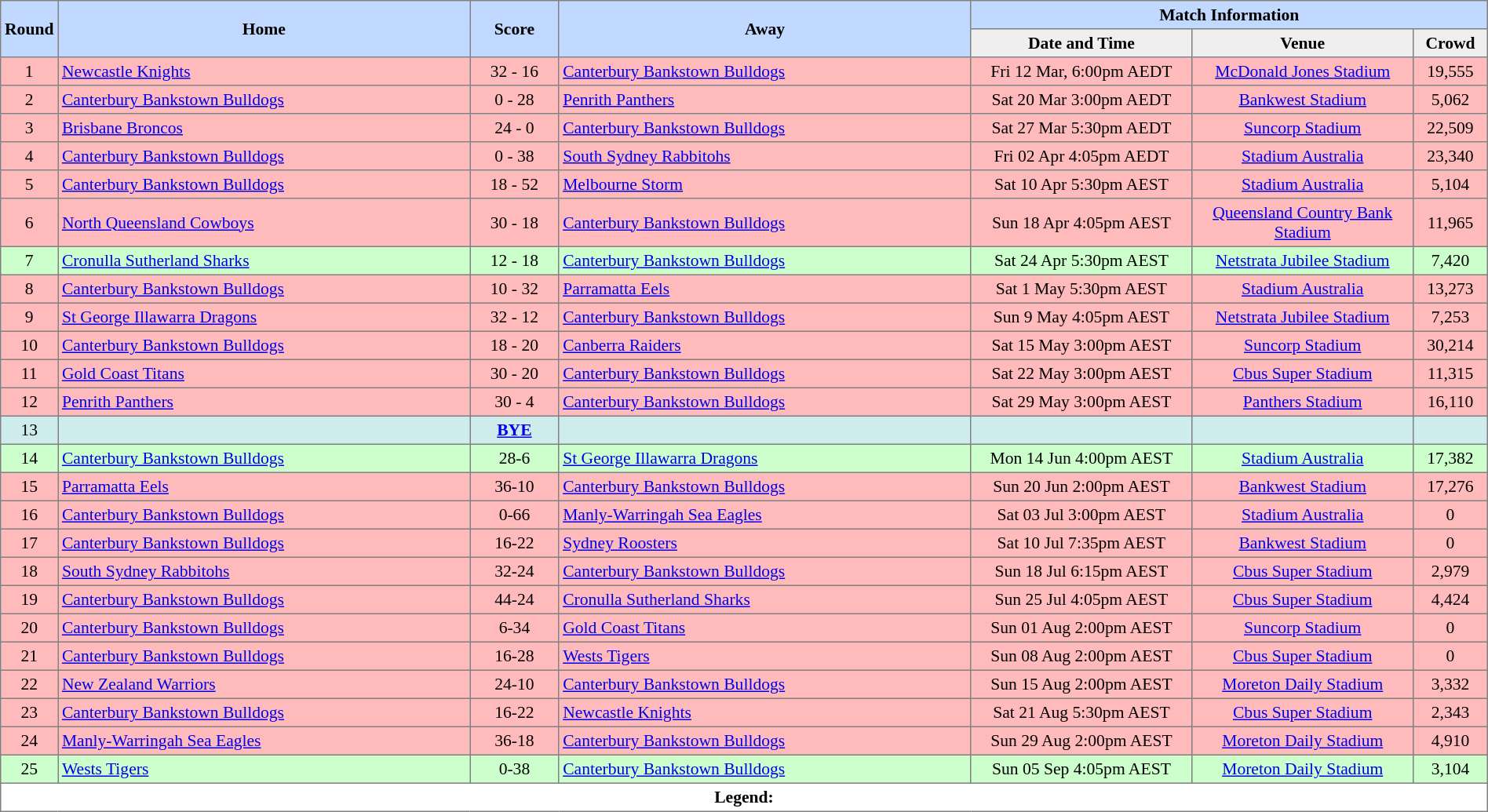<table border=1 style="border-collapse:collapse; font-size:90%; text-align:center;" cellpadding=3 cellspacing=0 width=100%>
<tr bgcolor=#C1D8FF>
<th rowspan=2 width=3%>Round</th>
<th rowspan=2 width=28%>Home</th>
<th rowspan=2 width=6%>Score</th>
<th rowspan=2 width=28%>Away</th>
<th colspan=6>Match Information</th>
</tr>
<tr bgcolor=#EFEFEF>
<th width=15%>Date and Time</th>
<th width=15%>Venue</th>
<th width=9%>Crowd</th>
</tr>
<tr bgcolor=#ffbbbb>
<td>1</td>
<td align=left> <a href='#'>Newcastle Knights</a></td>
<td>32 - 16</td>
<td align=left> <a href='#'>Canterbury Bankstown Bulldogs</a></td>
<td>Fri 12 Mar, 6:00pm AEDT</td>
<td><a href='#'>McDonald Jones Stadium</a></td>
<td>19,555 </td>
</tr>
<tr bgcolor=#ffbbbb>
<td>2</td>
<td align=left> <a href='#'>Canterbury Bankstown Bulldogs</a></td>
<td>0 - 28</td>
<td align=left> <a href='#'>Penrith Panthers</a></td>
<td>Sat 20 Mar 3:00pm AEDT</td>
<td><a href='#'>Bankwest Stadium</a></td>
<td>5,062</td>
</tr>
<tr bgcolor=#ffbbbb>
<td>3</td>
<td align=left> <a href='#'>Brisbane Broncos</a></td>
<td>24 - 0</td>
<td align=left> <a href='#'>Canterbury Bankstown Bulldogs</a></td>
<td>Sat 27 Mar 5:30pm AEDT</td>
<td><a href='#'>Suncorp Stadium</a></td>
<td>22,509</td>
</tr>
<tr bgcolor=#ffbbbb>
<td>4</td>
<td align=left> <a href='#'>Canterbury Bankstown Bulldogs</a></td>
<td>0 - 38</td>
<td align=left> <a href='#'>South Sydney Rabbitohs</a></td>
<td>Fri 02 Apr 4:05pm AEDT</td>
<td><a href='#'>Stadium Australia</a></td>
<td>23,340</td>
</tr>
<tr bgcolor=#ffbbbb>
<td>5</td>
<td align=left> <a href='#'>Canterbury Bankstown Bulldogs</a></td>
<td>18 - 52</td>
<td align=left> <a href='#'>Melbourne Storm</a></td>
<td>Sat 10 Apr 5:30pm AEST</td>
<td><a href='#'>Stadium Australia</a></td>
<td>5,104</td>
</tr>
<tr bgcolor=#ffbbbb>
<td>6</td>
<td align=left> <a href='#'>North Queensland Cowboys</a></td>
<td>30 - 18</td>
<td align=left> <a href='#'>Canterbury Bankstown Bulldogs</a></td>
<td>Sun 18 Apr 4:05pm AEST</td>
<td><a href='#'>Queensland Country Bank Stadium</a></td>
<td>11,965</td>
</tr>
<tr bgcolor=#CCFFCC>
<td>7</td>
<td align=left> <a href='#'>Cronulla Sutherland Sharks</a></td>
<td>12 - 18</td>
<td align=left> <a href='#'>Canterbury Bankstown Bulldogs</a></td>
<td>Sat 24 Apr 5:30pm AEST</td>
<td><a href='#'>Netstrata Jubilee Stadium</a></td>
<td>7,420</td>
</tr>
<tr bgcolor=#ffbbbb>
<td>8</td>
<td align=left> <a href='#'>Canterbury Bankstown Bulldogs</a></td>
<td>10 - 32</td>
<td align=left> <a href='#'>Parramatta Eels</a></td>
<td>Sat 1 May 5:30pm AEST</td>
<td><a href='#'>Stadium Australia</a></td>
<td>13,273</td>
</tr>
<tr bgcolor=#ffbbbb>
<td>9</td>
<td align=left> <a href='#'>St George Illawarra Dragons</a></td>
<td>32 - 12</td>
<td align=left> <a href='#'>Canterbury Bankstown Bulldogs</a></td>
<td>Sun 9 May 4:05pm AEST</td>
<td><a href='#'>Netstrata Jubilee Stadium</a></td>
<td>7,253</td>
</tr>
<tr bgcolor=#ffbbbb>
<td>10</td>
<td align=left> <a href='#'>Canterbury Bankstown Bulldogs</a></td>
<td>18 - 20</td>
<td align=left> <a href='#'>Canberra Raiders</a></td>
<td>Sat 15 May 3:00pm AEST</td>
<td><a href='#'>Suncorp Stadium</a></td>
<td>30,214</td>
</tr>
<tr bgcolor=#ffbbbb>
<td>11</td>
<td align=left> <a href='#'>Gold Coast Titans</a></td>
<td>30 - 20</td>
<td align=left> <a href='#'>Canterbury Bankstown Bulldogs</a></td>
<td>Sat 22 May 3:00pm AEST</td>
<td><a href='#'>Cbus Super Stadium</a></td>
<td>11,315</td>
</tr>
<tr bgcolor= #ffbbbb>
<td>12</td>
<td align=left> <a href='#'>Penrith Panthers</a></td>
<td>30 - 4</td>
<td align=left> <a href='#'>Canterbury Bankstown Bulldogs</a></td>
<td>Sat 29 May 3:00pm AEST</td>
<td><a href='#'>Panthers Stadium</a></td>
<td>16,110</td>
</tr>
<tr bgcolor= #cfecec>
<td>13</td>
<td></td>
<td><strong><a href='#'>BYE</a></strong></td>
<td></td>
<td></td>
<td></td>
<td></td>
</tr>
<tr bgcolor= #CCFFCC>
<td>14</td>
<td align=left> <a href='#'>Canterbury Bankstown Bulldogs</a></td>
<td>28-6</td>
<td align=left> <a href='#'>St George Illawarra Dragons</a></td>
<td>Mon 14 Jun 4:00pm AEST</td>
<td><a href='#'>Stadium Australia</a></td>
<td>17,382</td>
</tr>
<tr bgcolor= #ffbbbb>
<td>15</td>
<td align=left> <a href='#'>Parramatta Eels</a></td>
<td>36-10</td>
<td align=left> <a href='#'>Canterbury Bankstown Bulldogs</a></td>
<td>Sun 20 Jun 2:00pm AEST</td>
<td><a href='#'>Bankwest Stadium</a></td>
<td>17,276</td>
</tr>
<tr bgcolor= #ffbbbb>
<td>16</td>
<td align=left> <a href='#'>Canterbury Bankstown Bulldogs</a></td>
<td>0-66</td>
<td align=left> <a href='#'>Manly-Warringah Sea Eagles</a></td>
<td>Sat 03 Jul 3:00pm AEST</td>
<td><a href='#'>Stadium Australia</a></td>
<td>0</td>
</tr>
<tr bgcolor= #ffbbbb>
<td>17</td>
<td align=left> <a href='#'>Canterbury Bankstown Bulldogs</a></td>
<td>16-22</td>
<td align=left> <a href='#'>Sydney Roosters</a></td>
<td>Sat 10 Jul 7:35pm AEST</td>
<td><a href='#'>Bankwest Stadium</a></td>
<td>0</td>
</tr>
<tr bgcolor= #ffbbbb>
<td>18</td>
<td align=left> <a href='#'>South Sydney Rabbitohs</a></td>
<td>32-24</td>
<td align=left> <a href='#'>Canterbury Bankstown Bulldogs</a></td>
<td>Sun 18 Jul 6:15pm AEST</td>
<td><a href='#'>Cbus Super Stadium</a></td>
<td>2,979</td>
</tr>
<tr bgcolor= #ffbbbb>
<td>19</td>
<td align=left> <a href='#'>Canterbury Bankstown Bulldogs</a></td>
<td>44-24</td>
<td align=left> <a href='#'>Cronulla Sutherland Sharks</a></td>
<td>Sun 25 Jul 4:05pm AEST</td>
<td><a href='#'>Cbus Super Stadium</a></td>
<td>4,424</td>
</tr>
<tr bgcolor= #ffbbbb>
<td>20</td>
<td align=left> <a href='#'>Canterbury Bankstown Bulldogs</a></td>
<td>6-34</td>
<td align=left> <a href='#'>Gold Coast Titans</a></td>
<td>Sun 01 Aug 2:00pm AEST</td>
<td><a href='#'>Suncorp Stadium</a></td>
<td>0</td>
</tr>
<tr bgcolor= #ffbbbb>
<td>21</td>
<td align=left> <a href='#'>Canterbury Bankstown Bulldogs</a></td>
<td>16-28</td>
<td align=left> <a href='#'>Wests Tigers</a></td>
<td>Sun 08 Aug 2:00pm AEST</td>
<td><a href='#'>Cbus Super Stadium</a></td>
<td>0</td>
</tr>
<tr bgcolor= #ffbbbb>
<td>22</td>
<td align=left> <a href='#'>New Zealand Warriors</a></td>
<td>24-10</td>
<td align=left> <a href='#'>Canterbury Bankstown Bulldogs</a></td>
<td>Sun 15 Aug 2:00pm AEST</td>
<td><a href='#'>Moreton Daily Stadium</a></td>
<td>3,332</td>
</tr>
<tr bgcolor= #ffbbbb>
<td>23</td>
<td align=left> <a href='#'>Canterbury Bankstown Bulldogs</a></td>
<td>16-22</td>
<td align=left> <a href='#'>Newcastle Knights</a></td>
<td>Sat 21 Aug 5:30pm AEST</td>
<td><a href='#'>Cbus Super Stadium</a></td>
<td>2,343</td>
</tr>
<tr bgcolor= #ffbbbb>
<td>24</td>
<td align=left> <a href='#'>Manly-Warringah Sea Eagles</a></td>
<td>36-18</td>
<td align=left> <a href='#'>Canterbury Bankstown Bulldogs</a></td>
<td>Sun 29 Aug 2:00pm AEST</td>
<td><a href='#'>Moreton Daily Stadium</a></td>
<td>4,910</td>
</tr>
<tr bgcolor= #CCFFCC>
<td>25</td>
<td align=left> <a href='#'>Wests Tigers</a></td>
<td>0-38</td>
<td align=left> <a href='#'>Canterbury Bankstown Bulldogs</a></td>
<td>Sun 05 Sep 4:05pm AEST</td>
<td><a href='#'>Moreton Daily Stadium</a></td>
<td>3,104</td>
</tr>
<tr>
<th colspan="11"><strong>Legend</strong>:    </th>
</tr>
</table>
